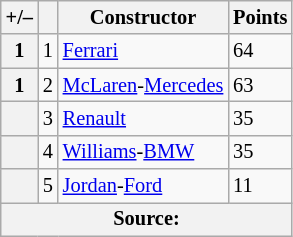<table class="wikitable" style="font-size: 85%;">
<tr>
<th scope="col">+/–</th>
<th scope="col"></th>
<th scope="col">Constructor</th>
<th scope="col">Points</th>
</tr>
<tr>
<th scope="row"> 1</th>
<td align="center">1</td>
<td> <a href='#'>Ferrari</a></td>
<td>64</td>
</tr>
<tr>
<th scope="row"> 1</th>
<td align="center">2</td>
<td> <a href='#'>McLaren</a>-<a href='#'>Mercedes</a></td>
<td>63</td>
</tr>
<tr>
<th scope="row"></th>
<td align="center">3</td>
<td> <a href='#'>Renault</a></td>
<td>35</td>
</tr>
<tr>
<th scope="row"></th>
<td align="center">4</td>
<td> <a href='#'>Williams</a>-<a href='#'>BMW</a></td>
<td>35</td>
</tr>
<tr>
<th scope="row"></th>
<td align="center">5</td>
<td> <a href='#'>Jordan</a>-<a href='#'>Ford</a></td>
<td>11</td>
</tr>
<tr>
<th colspan=4>Source:</th>
</tr>
</table>
